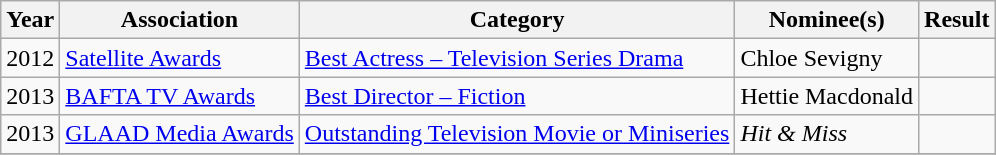<table class="wikitable sortable">
<tr>
<th>Year</th>
<th>Association</th>
<th>Category</th>
<th>Nominee(s)</th>
<th>Result</th>
</tr>
<tr>
<td>2012</td>
<td><a href='#'>Satellite Awards</a></td>
<td><a href='#'>Best Actress – Television Series Drama</a></td>
<td>Chloe Sevigny</td>
<td></td>
</tr>
<tr>
<td>2013</td>
<td><a href='#'>BAFTA TV Awards</a></td>
<td><a href='#'>Best Director – Fiction</a></td>
<td>Hettie Macdonald</td>
<td></td>
</tr>
<tr>
<td>2013</td>
<td><a href='#'>GLAAD Media Awards</a></td>
<td><a href='#'>Outstanding Television Movie or Miniseries</a></td>
<td><em>Hit & Miss</em></td>
<td></td>
</tr>
<tr>
</tr>
</table>
